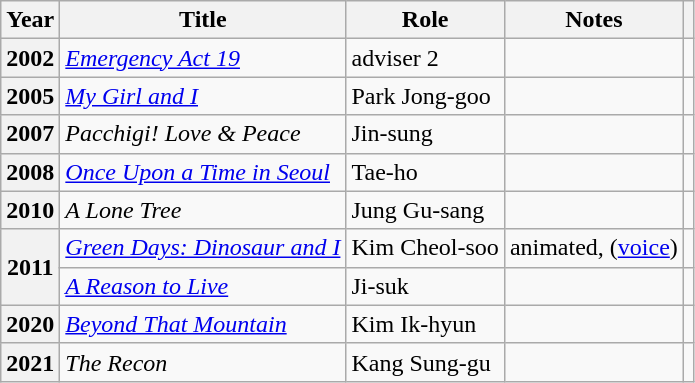<table class="wikitable sortable plainrowheaders">
<tr>
<th>Year</th>
<th>Title</th>
<th>Role</th>
<th scope="col" class="unsortable">Notes</th>
<th scope="col" class="unsortable"></th>
</tr>
<tr>
<th scope="row">2002</th>
<td><em><a href='#'>Emergency Act 19</a></em></td>
<td>adviser 2</td>
<td></td>
<td></td>
</tr>
<tr>
<th scope="row">2005</th>
<td><em><a href='#'>My Girl and I</a></em></td>
<td>Park Jong-goo</td>
<td></td>
<td></td>
</tr>
<tr>
<th scope="row">2007</th>
<td><em>Pacchigi! Love & Peace</em></td>
<td>Jin-sung</td>
<td></td>
<td></td>
</tr>
<tr>
<th scope="row">2008</th>
<td><em><a href='#'>Once Upon a Time in Seoul</a></em></td>
<td>Tae-ho</td>
<td></td>
<td></td>
</tr>
<tr>
<th scope="row">2010</th>
<td><em>A Lone Tree</em></td>
<td>Jung Gu-sang</td>
<td></td>
<td></td>
</tr>
<tr>
<th scope="row" rowspan=2>2011</th>
<td><em><a href='#'>Green Days: Dinosaur and I</a></em></td>
<td>Kim Cheol-soo</td>
<td>animated, (<a href='#'>voice</a>)</td>
<td></td>
</tr>
<tr>
<td><em><a href='#'>A Reason to Live</a></em></td>
<td>Ji-suk</td>
<td></td>
<td></td>
</tr>
<tr>
<th scope="row">2020</th>
<td><em><a href='#'>Beyond That Mountain</a></em></td>
<td>Kim Ik-hyun</td>
<td></td>
<td></td>
</tr>
<tr>
<th scope="row">2021</th>
<td><em>The Recon</em></td>
<td>Kang Sung-gu</td>
<td></td>
<td style="text-align:center"></td>
</tr>
</table>
